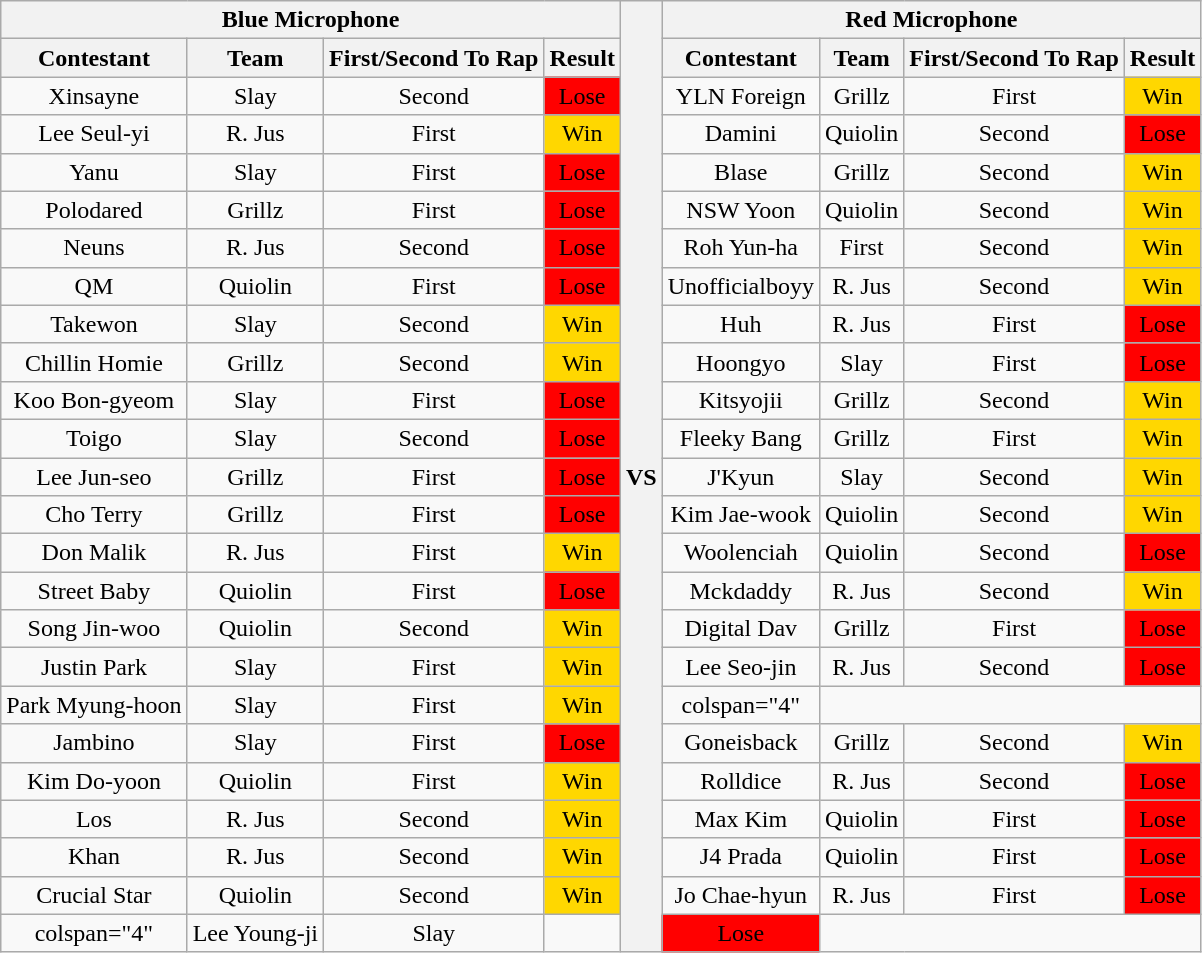<table class="wikitable" style="text-align:center">
<tr>
<th colspan="4">Blue Microphone</th>
<th rowspan="25">VS</th>
<th colspan="4">Red Microphone</th>
</tr>
<tr>
<th>Contestant</th>
<th>Team</th>
<th>First/Second To Rap</th>
<th>Result</th>
<th>Contestant</th>
<th>Team</th>
<th>First/Second To Rap</th>
<th>Result</th>
</tr>
<tr>
<td>Xinsayne</td>
<td>Slay</td>
<td>Second</td>
<td style="background:red">Lose</td>
<td>YLN Foreign</td>
<td>Grillz</td>
<td>First</td>
<td style="background:gold">Win</td>
</tr>
<tr>
<td>Lee Seul-yi</td>
<td>R. Jus</td>
<td>First</td>
<td style="background:gold">Win</td>
<td>Damini</td>
<td>Quiolin</td>
<td>Second</td>
<td style="background:red">Lose</td>
</tr>
<tr>
<td>Yanu</td>
<td>Slay</td>
<td>First</td>
<td style="background:red">Lose</td>
<td>Blase</td>
<td>Grillz</td>
<td>Second</td>
<td style="background:gold">Win</td>
</tr>
<tr>
<td>Polodared</td>
<td>Grillz</td>
<td>First</td>
<td style="background:red">Lose</td>
<td>NSW Yoon</td>
<td>Quiolin</td>
<td>Second</td>
<td style="background:gold">Win</td>
</tr>
<tr>
<td>Neuns</td>
<td>R. Jus</td>
<td>Second</td>
<td style="background:red">Lose</td>
<td>Roh Yun-ha</td>
<td>First</td>
<td>Second</td>
<td style="background:gold">Win</td>
</tr>
<tr>
<td>QM</td>
<td>Quiolin</td>
<td>First</td>
<td style="background:red">Lose</td>
<td>Unofficialboyy</td>
<td>R. Jus</td>
<td>Second</td>
<td style="background:gold">Win</td>
</tr>
<tr>
<td>Takewon</td>
<td>Slay</td>
<td>Second</td>
<td style="background:gold">Win</td>
<td>Huh</td>
<td>R. Jus</td>
<td>First</td>
<td style="background:red">Lose</td>
</tr>
<tr>
<td>Chillin Homie</td>
<td>Grillz</td>
<td>Second</td>
<td style="background:gold">Win</td>
<td>Hoongyo</td>
<td>Slay</td>
<td>First</td>
<td style="background:red">Lose</td>
</tr>
<tr>
<td>Koo Bon-gyeom</td>
<td>Slay</td>
<td>First</td>
<td style="background:red">Lose</td>
<td>Kitsyojii</td>
<td>Grillz</td>
<td>Second</td>
<td style="background:gold">Win</td>
</tr>
<tr>
<td>Toigo</td>
<td>Slay</td>
<td>Second</td>
<td style="background:red">Lose</td>
<td>Fleeky Bang</td>
<td>Grillz</td>
<td>First</td>
<td style="background:gold">Win</td>
</tr>
<tr>
<td>Lee Jun-seo</td>
<td>Grillz</td>
<td>First</td>
<td style="background:red">Lose</td>
<td>J'Kyun</td>
<td>Slay</td>
<td>Second</td>
<td style="background:gold">Win</td>
</tr>
<tr>
<td>Cho Terry</td>
<td>Grillz</td>
<td>First</td>
<td style="background:red">Lose</td>
<td>Kim Jae-wook</td>
<td>Quiolin</td>
<td>Second</td>
<td style="background:gold">Win</td>
</tr>
<tr>
<td>Don Malik</td>
<td>R. Jus</td>
<td>First</td>
<td style="background:gold">Win</td>
<td>Woolenciah</td>
<td>Quiolin</td>
<td>Second</td>
<td style="background:red">Lose</td>
</tr>
<tr>
<td>Street Baby</td>
<td>Quiolin</td>
<td>First</td>
<td style="background:red">Lose</td>
<td>Mckdaddy</td>
<td>R. Jus</td>
<td>Second</td>
<td style="background:gold">Win</td>
</tr>
<tr>
<td>Song Jin-woo</td>
<td>Quiolin</td>
<td>Second</td>
<td style="background:gold">Win</td>
<td>Digital Dav</td>
<td>Grillz</td>
<td>First</td>
<td style="background:red">Lose</td>
</tr>
<tr>
<td>Justin Park</td>
<td>Slay</td>
<td>First</td>
<td style="background:gold">Win</td>
<td>Lee Seo-jin</td>
<td>R. Jus</td>
<td>Second</td>
<td style="background:red">Lose</td>
</tr>
<tr>
<td>Park Myung-hoon</td>
<td>Slay</td>
<td>First</td>
<td style="background:gold">Win</td>
<td>colspan="4" </td>
</tr>
<tr>
<td>Jambino</td>
<td>Slay</td>
<td>First</td>
<td style="background:red">Lose</td>
<td>Goneisback</td>
<td>Grillz</td>
<td>Second</td>
<td style="background:gold">Win</td>
</tr>
<tr>
<td>Kim Do-yoon</td>
<td>Quiolin</td>
<td>First</td>
<td style="background:gold">Win</td>
<td>Rolldice</td>
<td>R. Jus</td>
<td>Second</td>
<td style="background:red">Lose</td>
</tr>
<tr>
<td>Los</td>
<td>R. Jus</td>
<td>Second</td>
<td style="background:gold">Win</td>
<td>Max Kim</td>
<td>Quiolin</td>
<td>First</td>
<td style="background:red">Lose</td>
</tr>
<tr>
<td>Khan</td>
<td>R. Jus</td>
<td>Second</td>
<td style="background:gold">Win</td>
<td>J4 Prada</td>
<td>Quiolin</td>
<td>First</td>
<td style="background:red">Lose</td>
</tr>
<tr>
<td>Crucial Star</td>
<td>Quiolin</td>
<td>Second</td>
<td style="background:gold">Win</td>
<td>Jo Chae-hyun</td>
<td>R. Jus</td>
<td>First</td>
<td style="background:red">Lose</td>
</tr>
<tr>
<td>colspan="4" </td>
<td>Lee Young-ji</td>
<td>Slay</td>
<td></td>
<td style="background:red">Lose</td>
</tr>
</table>
